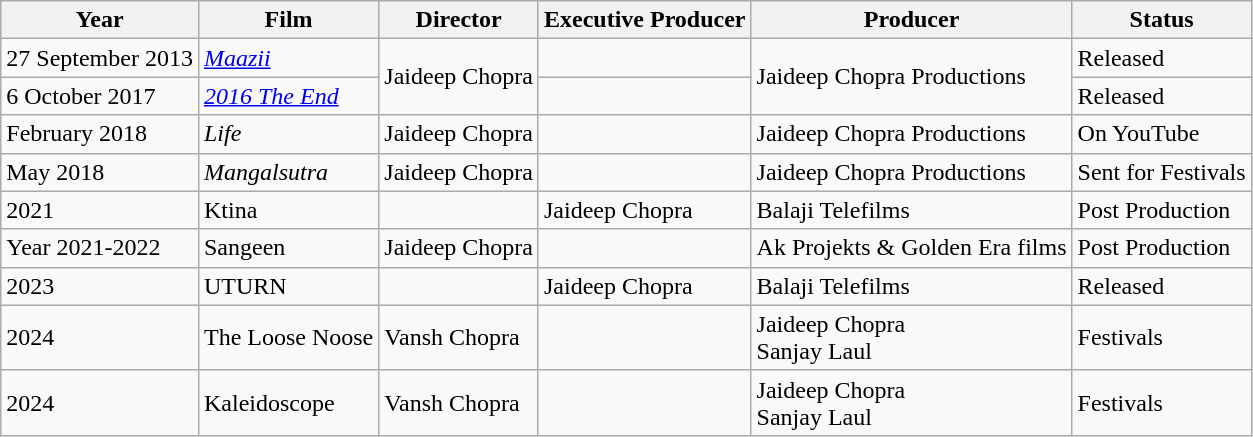<table class="wikitable">
<tr>
<th>Year</th>
<th>Film</th>
<th>Director</th>
<th>Executive Producer</th>
<th>Producer</th>
<th>Status</th>
</tr>
<tr>
<td>27 September 2013</td>
<td><em><a href='#'>Maazii</a></em></td>
<td rowspan="2">Jaideep Chopra</td>
<td></td>
<td rowspan="2">Jaideep Chopra Productions</td>
<td>Released</td>
</tr>
<tr>
<td>6 October 2017</td>
<td><em><a href='#'>2016 The End</a></em></td>
<td></td>
<td>Released</td>
</tr>
<tr>
<td>February 2018</td>
<td><em>Life</em></td>
<td>Jaideep Chopra</td>
<td></td>
<td>Jaideep Chopra Productions</td>
<td>On YouTube</td>
</tr>
<tr>
<td>May 2018</td>
<td><em>Mangalsutra</em></td>
<td>Jaideep Chopra</td>
<td></td>
<td>Jaideep Chopra Productions</td>
<td>Sent for Festivals</td>
</tr>
<tr>
<td>2021</td>
<td>Ktina</td>
<td></td>
<td>Jaideep Chopra</td>
<td>Balaji Telefilms</td>
<td>Post Production</td>
</tr>
<tr>
<td>Year 2021-2022</td>
<td>Sangeen</td>
<td>Jaideep Chopra</td>
<td></td>
<td>Ak Projekts & Golden Era films</td>
<td>Post Production</td>
</tr>
<tr>
<td>2023</td>
<td>UTURN</td>
<td></td>
<td>Jaideep Chopra</td>
<td>Balaji Telefilms</td>
<td>Released</td>
</tr>
<tr>
<td>2024</td>
<td>The Loose Noose</td>
<td>Vansh Chopra</td>
<td></td>
<td>Jaideep Chopra<br>Sanjay Laul</td>
<td>Festivals</td>
</tr>
<tr>
<td>2024</td>
<td>Kaleidoscope</td>
<td>Vansh Chopra</td>
<td></td>
<td>Jaideep Chopra<br>Sanjay Laul</td>
<td>Festivals</td>
</tr>
</table>
